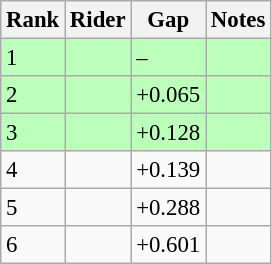<table class="wikitable" style="font-size:95%" style="text-align:center; width:35em;">
<tr>
<th>Rank</th>
<th>Rider</th>
<th>Gap</th>
<th>Notes</th>
</tr>
<tr bgcolor=bbffbb>
<td>1</td>
<td align=left></td>
<td>–</td>
<td></td>
</tr>
<tr bgcolor=bbffbb>
<td>2</td>
<td align=left></td>
<td>+0.065</td>
<td></td>
</tr>
<tr bgcolor=bbffbb>
<td>3</td>
<td align=left></td>
<td>+0.128</td>
<td></td>
</tr>
<tr>
<td>4</td>
<td align=left></td>
<td>+0.139</td>
<td></td>
</tr>
<tr>
<td>5</td>
<td align=left></td>
<td>+0.288</td>
<td></td>
</tr>
<tr>
<td>6</td>
<td align=left></td>
<td>+0.601</td>
<td></td>
</tr>
</table>
